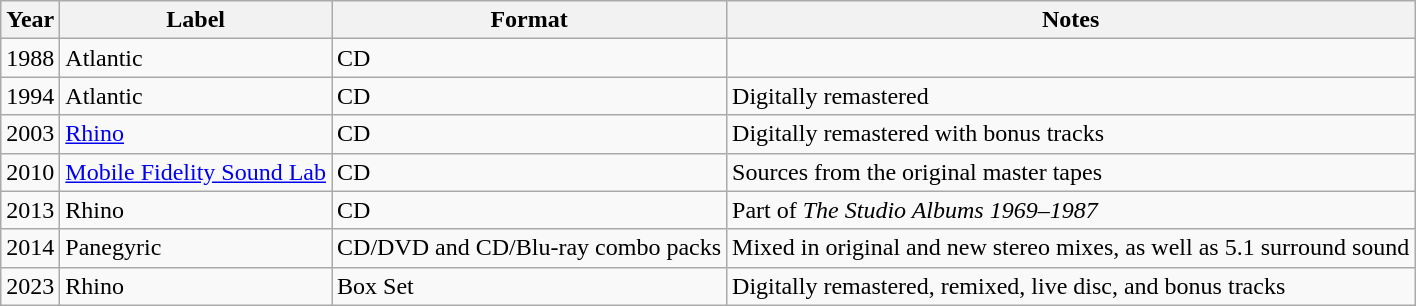<table class="wikitable">
<tr>
<th>Year</th>
<th>Label</th>
<th>Format</th>
<th>Notes</th>
</tr>
<tr>
<td>1988</td>
<td>Atlantic</td>
<td>CD</td>
<td></td>
</tr>
<tr>
<td>1994</td>
<td>Atlantic</td>
<td>CD</td>
<td>Digitally remastered</td>
</tr>
<tr>
<td>2003</td>
<td><a href='#'>Rhino</a></td>
<td>CD</td>
<td>Digitally remastered with bonus tracks</td>
</tr>
<tr>
<td>2010</td>
<td><a href='#'>Mobile Fidelity Sound Lab</a></td>
<td>CD</td>
<td>Sources from the original master tapes</td>
</tr>
<tr>
<td>2013</td>
<td>Rhino</td>
<td>CD</td>
<td>Part of <em>The Studio Albums 1969–1987</em></td>
</tr>
<tr>
<td>2014</td>
<td>Panegyric</td>
<td>CD/DVD and CD/Blu-ray combo packs</td>
<td>Mixed in original and new stereo mixes, as well as 5.1 surround sound</td>
</tr>
<tr>
<td>2023</td>
<td>Rhino</td>
<td>Box Set</td>
<td>Digitally remastered, remixed, live disc, and bonus tracks</td>
</tr>
</table>
